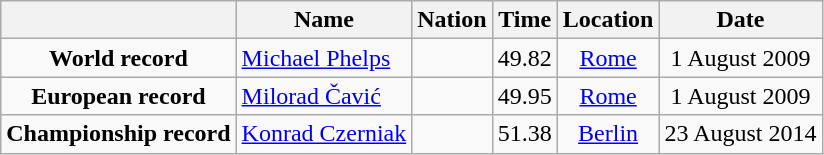<table class=wikitable style=text-align:center>
<tr>
<th></th>
<th>Name</th>
<th>Nation</th>
<th>Time</th>
<th>Location</th>
<th>Date</th>
</tr>
<tr>
<td><strong>World record</strong></td>
<td align=left><a href='#'>Michael Phelps</a></td>
<td align=left></td>
<td align=left>49.82</td>
<td><a href='#'>Rome</a></td>
<td>1 August 2009</td>
</tr>
<tr>
<td><strong>European record</strong></td>
<td align=left><a href='#'>Milorad Čavić</a></td>
<td align=left></td>
<td align=left>49.95</td>
<td><a href='#'>Rome</a></td>
<td>1 August 2009</td>
</tr>
<tr>
<td><strong>Championship record</strong></td>
<td align=left><a href='#'>Konrad Czerniak</a></td>
<td align=left></td>
<td align=left>51.38</td>
<td><a href='#'>Berlin</a></td>
<td>23 August 2014</td>
</tr>
</table>
